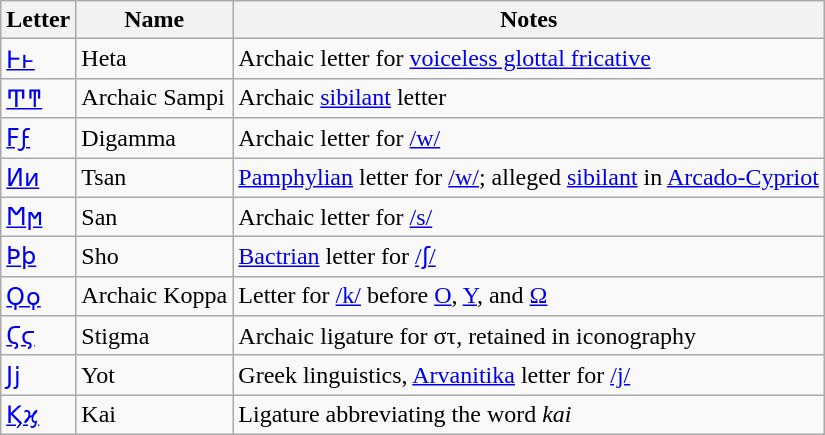<table class="wikitable sortable">
<tr>
<th>Letter</th>
<th>Name</th>
<th>Notes</th>
</tr>
<tr>
<td><a href='#'>Ͱͱ</a></td>
<td>Heta</td>
<td>Archaic letter for <a href='#'>voiceless glottal fricative</a></td>
</tr>
<tr>
<td><a href='#'>Ͳͳ</a></td>
<td>Archaic Sampi</td>
<td>Archaic <a href='#'>sibilant</a> letter</td>
</tr>
<tr>
<td><a href='#'>Ϝϝ</a></td>
<td>Digamma</td>
<td>Archaic letter for <a href='#'>/w/</a></td>
</tr>
<tr>
<td><a href='#'>Ͷͷ</a></td>
<td>Tsan</td>
<td><a href='#'>Pamphylian</a> letter for <a href='#'>/w/</a>; alleged <a href='#'>sibilant</a> in <a href='#'>Arcado-Cypriot</a></td>
</tr>
<tr>
<td><a href='#'>Ϻϻ</a></td>
<td>San</td>
<td>Archaic letter for <a href='#'>/s/</a></td>
</tr>
<tr>
<td><a href='#'>Ϸϸ</a></td>
<td>Sho</td>
<td><a href='#'>Bactrian</a> letter for <a href='#'>/ʃ/</a></td>
</tr>
<tr>
<td><a href='#'>Ϙϙ</a></td>
<td>Archaic Koppa</td>
<td>Letter for <a href='#'>/k/</a> before <a href='#'>Ο</a>, <a href='#'>Υ</a>, and <a href='#'>Ω</a></td>
</tr>
<tr>
<td><a href='#'>Ϛϛ</a></td>
<td>Stigma</td>
<td>Archaic ligature for στ, retained in iconography</td>
</tr>
<tr>
<td><a href='#'>Ϳϳ</a></td>
<td>Yot</td>
<td>Greek linguistics, <a href='#'>Arvanitika</a> letter for <a href='#'>/j/</a></td>
</tr>
<tr>
<td><a href='#'>Ϗϗ</a></td>
<td>Kai</td>
<td>Ligature abbreviating the word <em>kai</em></td>
</tr>
</table>
